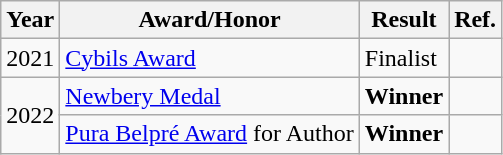<table class="wikitable">
<tr>
<th>Year</th>
<th>Award/Honor</th>
<th>Result</th>
<th>Ref.</th>
</tr>
<tr>
<td>2021</td>
<td><a href='#'>Cybils Award</a></td>
<td>Finalist</td>
<td></td>
</tr>
<tr>
<td rowspan="2">2022</td>
<td><a href='#'>Newbery Medal</a></td>
<td><strong>Winner</strong></td>
<td></td>
</tr>
<tr>
<td><a href='#'>Pura Belpré Award</a> for Author</td>
<td><strong>Winner</strong></td>
<td></td>
</tr>
</table>
